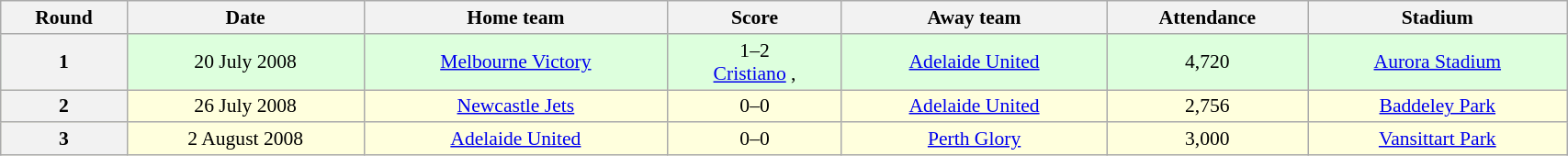<table class="wikitable" style="font-size:90%;width:90%; text-align:center;">
<tr>
<th>Round</th>
<th>Date</th>
<th>Home team</th>
<th>Score</th>
<th>Away team</th>
<th>Attendance</th>
<th>Stadium</th>
</tr>
<tr bgcolor="#ddffdd">
<th>1</th>
<td>20 July 2008</td>
<td><a href='#'>Melbourne Victory</a></td>
<td>1–2<br><a href='#'>Cristiano</a> , </td>
<td><a href='#'>Adelaide United</a></td>
<td>4,720</td>
<td><a href='#'>Aurora Stadium</a></td>
</tr>
<tr bgcolor="#ffffdd">
<th>2</th>
<td>26 July 2008</td>
<td><a href='#'>Newcastle Jets</a></td>
<td>0–0</td>
<td><a href='#'>Adelaide United</a></td>
<td>2,756</td>
<td><a href='#'>Baddeley Park</a></td>
</tr>
<tr bgcolor="#ffffdd">
<th>3</th>
<td>2 August 2008</td>
<td><a href='#'>Adelaide United</a></td>
<td>0–0</td>
<td><a href='#'>Perth Glory</a></td>
<td>3,000</td>
<td><a href='#'>Vansittart Park</a></td>
</tr>
</table>
